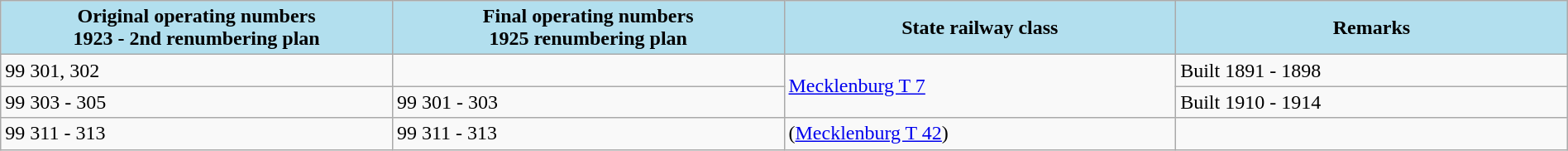<table class="wikitable" width="100%">
<tr>
<th style="background-color:#B2DFEE;" width="25%">Original operating numbers<br> 1923 - 2nd renumbering plan</th>
<th style="background-color:#B2DFEE;" width="25%">Final operating numbers <br>1925 renumbering plan</th>
<th style="background-color:#B2DFEE;" width="25%">State railway class</th>
<th style="background-color:#B2DFEE;"  width="25%">Remarks</th>
</tr>
<tr>
<td>99 301, 302</td>
<td></td>
<td rowspan="2"><a href='#'>Mecklenburg T 7</a></td>
<td>Built 1891 - 1898</td>
</tr>
<tr>
<td>99 303 - 305</td>
<td>99 301 - 303</td>
<td>Built 1910 - 1914</td>
</tr>
<tr>
<td>99 311 - 313</td>
<td>99 311 - 313</td>
<td>(<a href='#'>Mecklenburg T 42</a>)</td>
<td></td>
</tr>
</table>
